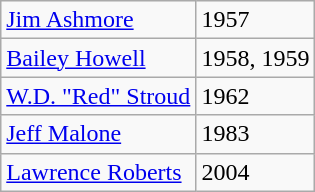<table class="wikitable">
<tr>
<td><a href='#'>Jim Ashmore</a></td>
<td>1957</td>
</tr>
<tr>
<td><a href='#'>Bailey Howell</a></td>
<td>1958, 1959</td>
</tr>
<tr>
<td><a href='#'>W.D. "Red" Stroud</a></td>
<td>1962</td>
</tr>
<tr>
<td><a href='#'>Jeff Malone</a></td>
<td>1983</td>
</tr>
<tr>
<td><a href='#'>Lawrence Roberts</a></td>
<td>2004</td>
</tr>
</table>
